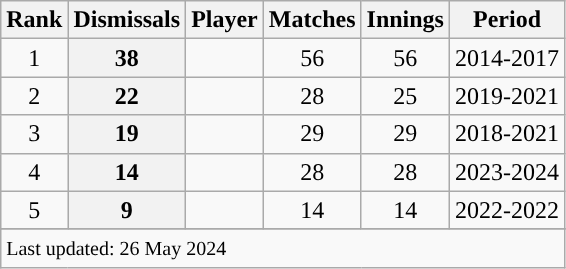<table class="wikitable">
<tr>
<th style="text-align:center;">Rank</th>
<th style="text-align:center;">Dismissals</th>
<th style="text-align:center;">Player</th>
<th style="text-align:center;">Matches</th>
<th style="text-align:center;">Innings</th>
<th style="text-align:center;">Period</th>
</tr>
<tr>
<td align=center>1</td>
<th scope=row style=text-align:center;>38</th>
<td></td>
<td align=center>56</td>
<td align=center>56</td>
<td>2014-2017</td>
</tr>
<tr>
<td align=center>2</td>
<th scope=row style=text-align:center;>22</th>
<td></td>
<td align=center>28</td>
<td align=center>25</td>
<td>2019-2021</td>
</tr>
<tr>
<td align=center>3</td>
<th scope=row style=text-align:center;>19</th>
<td></td>
<td align=center>29</td>
<td align=center>29</td>
<td>2018-2021</td>
</tr>
<tr>
<td align=center>4</td>
<th scope=row style=text-align:center;>14</th>
<td></td>
<td align=center>28</td>
<td align=center>28</td>
<td>2023-2024</td>
</tr>
<tr>
<td align=center>5</td>
<th scope=row style=text-align:center;>9</th>
<td></td>
<td align=center>14</td>
<td align=center>14</td>
<td>2022-2022</td>
</tr>
<tr>
</tr>
<tr class=sortbottom>
<td colspan=6><small>Last updated: 26 May 2024</small></td>
</tr>
</table>
